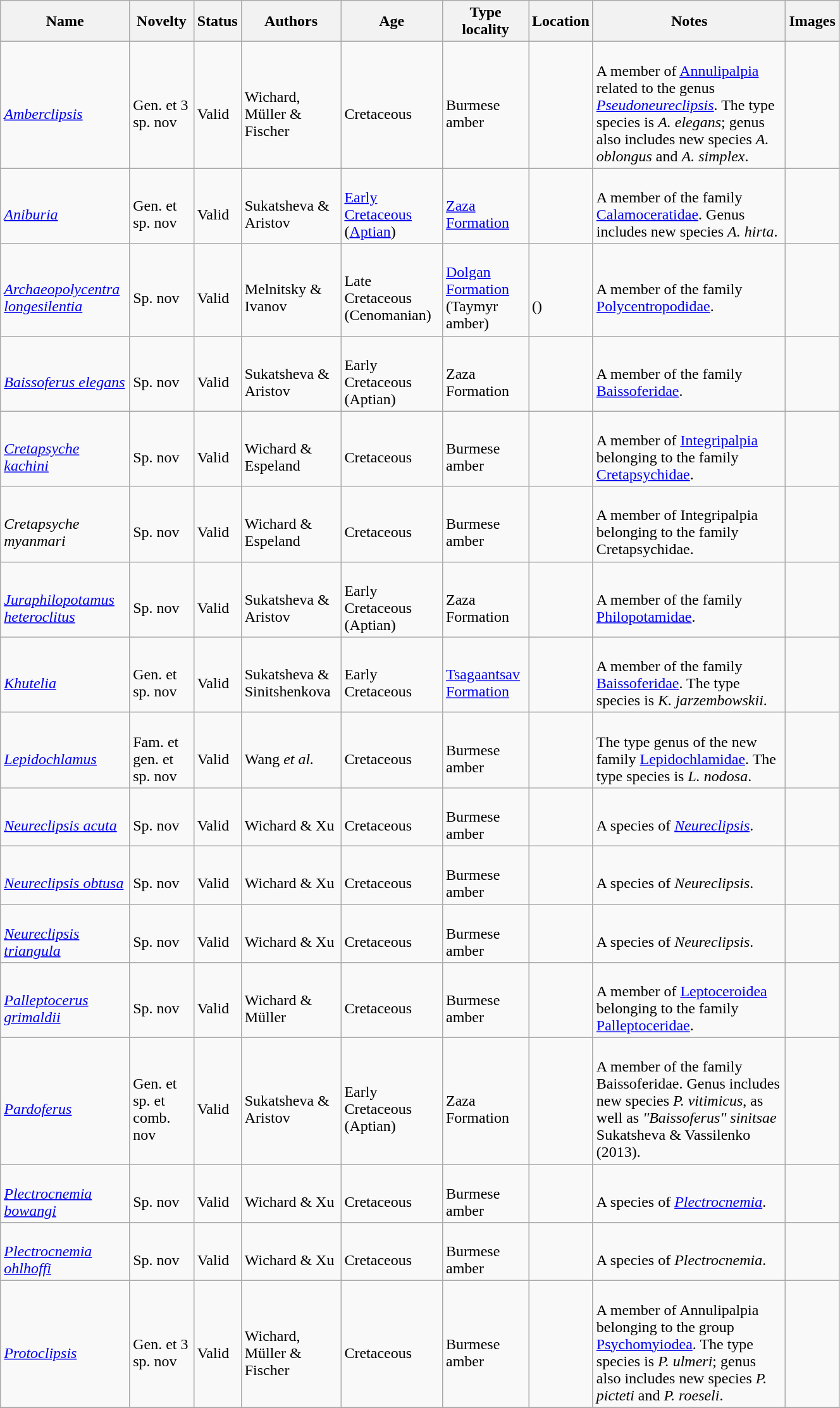<table class="wikitable sortable" align="center" width="70%">
<tr>
<th>Name</th>
<th>Novelty</th>
<th>Status</th>
<th>Authors</th>
<th>Age</th>
<th>Type locality</th>
<th>Location</th>
<th>Notes</th>
<th>Images</th>
</tr>
<tr>
<td><br><em><a href='#'>Amberclipsis</a></em></td>
<td><br>Gen. et 3 sp. nov</td>
<td><br>Valid</td>
<td><br>Wichard, Müller & Fischer</td>
<td><br>Cretaceous</td>
<td><br>Burmese amber</td>
<td><br></td>
<td><br>A member of <a href='#'>Annulipalpia</a> related to the genus <em><a href='#'>Pseudoneureclipsis</a></em>. The type species is <em>A. elegans</em>; genus also includes new species <em>A. oblongus</em> and <em>A. simplex</em>.</td>
<td></td>
</tr>
<tr>
<td><br><em><a href='#'>Aniburia</a></em></td>
<td><br>Gen. et sp. nov</td>
<td><br>Valid</td>
<td><br>Sukatsheva & Aristov</td>
<td><br><a href='#'>Early Cretaceous</a> (<a href='#'>Aptian</a>)</td>
<td><br><a href='#'>Zaza Formation</a></td>
<td><br></td>
<td><br>A member of the family <a href='#'>Calamoceratidae</a>. Genus includes new species <em>A. hirta</em>.</td>
<td></td>
</tr>
<tr>
<td><br><em><a href='#'>Archaeopolycentra longesilentia</a></em></td>
<td><br>Sp. nov</td>
<td><br>Valid</td>
<td><br>Melnitsky & Ivanov</td>
<td><br>Late Cretaceous (Cenomanian)</td>
<td><br><a href='#'>Dolgan Formation</a><br>(Taymyr amber)</td>
<td><br><br>()</td>
<td><br>A member of the family <a href='#'>Polycentropodidae</a>.</td>
<td></td>
</tr>
<tr>
<td><br><em><a href='#'>Baissoferus elegans</a></em></td>
<td><br>Sp. nov</td>
<td><br>Valid</td>
<td><br>Sukatsheva & Aristov</td>
<td><br>Early Cretaceous (Aptian)</td>
<td><br>Zaza Formation</td>
<td><br></td>
<td><br>A member of the family <a href='#'>Baissoferidae</a>.</td>
<td></td>
</tr>
<tr>
<td><br><em><a href='#'>Cretapsyche kachini</a></em></td>
<td><br>Sp. nov</td>
<td><br>Valid</td>
<td><br>Wichard & Espeland</td>
<td><br>Cretaceous</td>
<td><br>Burmese amber</td>
<td><br></td>
<td><br>A member of <a href='#'>Integripalpia</a> belonging to the family <a href='#'>Cretapsychidae</a>.</td>
<td></td>
</tr>
<tr>
<td><br><em>Cretapsyche myanmari</em></td>
<td><br>Sp. nov</td>
<td><br>Valid</td>
<td><br>Wichard & Espeland</td>
<td><br>Cretaceous</td>
<td><br>Burmese amber</td>
<td><br></td>
<td><br>A member of Integripalpia belonging to the family Cretapsychidae.</td>
<td></td>
</tr>
<tr>
<td><br><em><a href='#'>Juraphilopotamus heteroclitus</a></em></td>
<td><br>Sp. nov</td>
<td><br>Valid</td>
<td><br>Sukatsheva & Aristov</td>
<td><br>Early Cretaceous (Aptian)</td>
<td><br>Zaza Formation</td>
<td><br></td>
<td><br>A member of the family <a href='#'>Philopotamidae</a>.</td>
<td></td>
</tr>
<tr>
<td><br><em><a href='#'>Khutelia</a></em></td>
<td><br>Gen. et sp. nov</td>
<td><br>Valid</td>
<td><br>Sukatsheva & Sinitshenkova</td>
<td><br>Early Cretaceous</td>
<td><br><a href='#'>Tsagaantsav Formation</a></td>
<td><br></td>
<td><br>A member of the family <a href='#'>Baissoferidae</a>. The type species is <em>K. jarzembowskii</em>.</td>
<td></td>
</tr>
<tr>
<td><br><em><a href='#'>Lepidochlamus</a></em></td>
<td><br>Fam. et gen. et sp. nov</td>
<td><br>Valid</td>
<td><br>Wang <em>et al.</em></td>
<td><br>Cretaceous</td>
<td><br>Burmese amber</td>
<td><br></td>
<td><br>The type genus of the new family <a href='#'>Lepidochlamidae</a>. The type species is <em>L. nodosa</em>.</td>
<td></td>
</tr>
<tr>
<td><br><em><a href='#'>Neureclipsis acuta</a></em></td>
<td><br>Sp. nov</td>
<td><br>Valid</td>
<td><br>Wichard & Xu</td>
<td><br>Cretaceous</td>
<td><br>Burmese amber</td>
<td><br></td>
<td><br>A species of <em><a href='#'>Neureclipsis</a></em>.</td>
<td></td>
</tr>
<tr>
<td><br><em><a href='#'>Neureclipsis obtusa</a></em></td>
<td><br>Sp. nov</td>
<td><br>Valid</td>
<td><br>Wichard & Xu</td>
<td><br>Cretaceous</td>
<td><br>Burmese amber</td>
<td><br></td>
<td><br>A species of <em>Neureclipsis</em>.</td>
<td></td>
</tr>
<tr>
<td><br><em><a href='#'>Neureclipsis triangula</a></em></td>
<td><br>Sp. nov</td>
<td><br>Valid</td>
<td><br>Wichard & Xu</td>
<td><br>Cretaceous</td>
<td><br>Burmese amber</td>
<td><br></td>
<td><br>A species of <em>Neureclipsis</em>.</td>
<td></td>
</tr>
<tr>
<td><br><em><a href='#'>Palleptocerus grimaldii</a></em></td>
<td><br>Sp. nov</td>
<td><br>Valid</td>
<td><br>Wichard & Müller</td>
<td><br>Cretaceous</td>
<td><br>Burmese amber</td>
<td><br></td>
<td><br>A member of <a href='#'>Leptoceroidea</a> belonging to the family <a href='#'>Palleptoceridae</a>.</td>
<td></td>
</tr>
<tr>
<td><br><em><a href='#'>Pardoferus</a></em></td>
<td><br>Gen. et sp. et comb. nov</td>
<td><br>Valid</td>
<td><br>Sukatsheva & Aristov</td>
<td><br>Early Cretaceous (Aptian)</td>
<td><br>Zaza Formation</td>
<td><br></td>
<td><br>A member of the family Baissoferidae. Genus includes new species <em>P. vitimicus</em>, as well as <em>"Baissoferus" sinitsae</em> Sukatsheva & Vassilenko (2013).</td>
<td></td>
</tr>
<tr>
<td><br><em><a href='#'>Plectrocnemia bowangi</a></em></td>
<td><br>Sp. nov</td>
<td><br>Valid</td>
<td><br>Wichard & Xu</td>
<td><br>Cretaceous</td>
<td><br>Burmese amber</td>
<td><br></td>
<td><br>A species of <em><a href='#'>Plectrocnemia</a></em>.</td>
<td></td>
</tr>
<tr>
<td><br><em><a href='#'>Plectrocnemia ohlhoffi</a></em></td>
<td><br>Sp. nov</td>
<td><br>Valid</td>
<td><br>Wichard & Xu</td>
<td><br>Cretaceous</td>
<td><br>Burmese amber</td>
<td><br></td>
<td><br>A species of <em>Plectrocnemia</em>.</td>
<td></td>
</tr>
<tr>
<td><br><em><a href='#'>Protoclipsis</a></em></td>
<td><br>Gen. et 3 sp. nov</td>
<td><br>Valid</td>
<td><br>Wichard, Müller & Fischer</td>
<td><br>Cretaceous</td>
<td><br>Burmese amber</td>
<td><br></td>
<td><br>A member of Annulipalpia belonging to the group <a href='#'>Psychomyiodea</a>. The type species is <em>P. ulmeri</em>; genus also includes new species <em>P. picteti</em> and <em>P. roeseli</em>.</td>
<td></td>
</tr>
<tr>
</tr>
</table>
